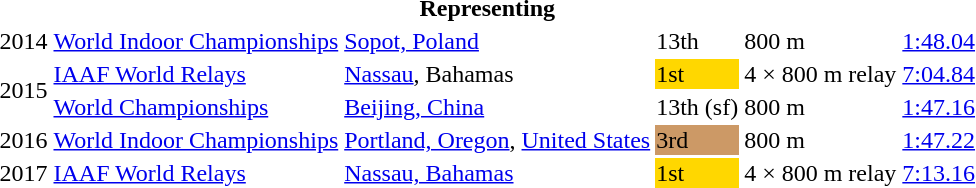<table>
<tr>
<th colspan="6">Representing </th>
</tr>
<tr>
<td>2014</td>
<td><a href='#'>World Indoor Championships</a></td>
<td><a href='#'>Sopot, Poland</a></td>
<td bgcolor=>13th</td>
<td>800 m</td>
<td><a href='#'>1:48.04</a></td>
</tr>
<tr>
<td rowspan=2>2015</td>
<td><a href='#'>IAAF World Relays</a></td>
<td><a href='#'>Nassau</a>, Bahamas</td>
<td bgcolor="gold">1st</td>
<td>4 × 800 m relay</td>
<td><a href='#'>7:04.84</a></td>
</tr>
<tr>
<td><a href='#'>World Championships</a></td>
<td><a href='#'>Beijing, China</a></td>
<td>13th (sf)</td>
<td>800 m</td>
<td><a href='#'>1:47.16</a></td>
</tr>
<tr>
<td>2016</td>
<td><a href='#'>World Indoor Championships</a></td>
<td><a href='#'>Portland, Oregon</a>, <a href='#'>United States</a></td>
<td bgcolor="cc9966">3rd</td>
<td>800 m</td>
<td><a href='#'>1:47.22</a></td>
</tr>
<tr>
<td>2017</td>
<td><a href='#'>IAAF World Relays</a></td>
<td><a href='#'>Nassau, Bahamas</a></td>
<td bgcolor=gold>1st</td>
<td>4 × 800 m relay</td>
<td><a href='#'>7:13.16</a></td>
</tr>
</table>
